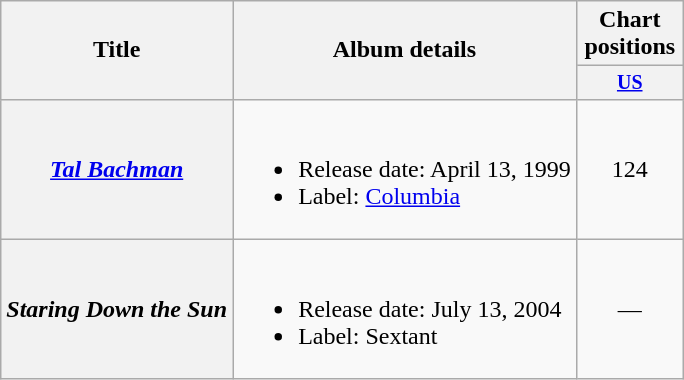<table class="wikitable plainrowheaders">
<tr>
<th rowspan="2">Title</th>
<th rowspan="2">Album details</th>
<th colspan="1">Chart positions</th>
</tr>
<tr style="font-size:smaller;">
<th style="width:65px;"><a href='#'>US</a><br></th>
</tr>
<tr>
<th scope="row"><em><a href='#'>Tal Bachman</a></em></th>
<td><br><ul><li>Release date: April 13, 1999</li><li>Label: <a href='#'>Columbia</a></li></ul></td>
<td style="text-align:center;">124</td>
</tr>
<tr>
<th scope="row"><em>Staring Down the Sun</em></th>
<td><br><ul><li>Release date: July 13, 2004</li><li>Label: Sextant</li></ul></td>
<td style="text-align:center;">—</td>
</tr>
</table>
